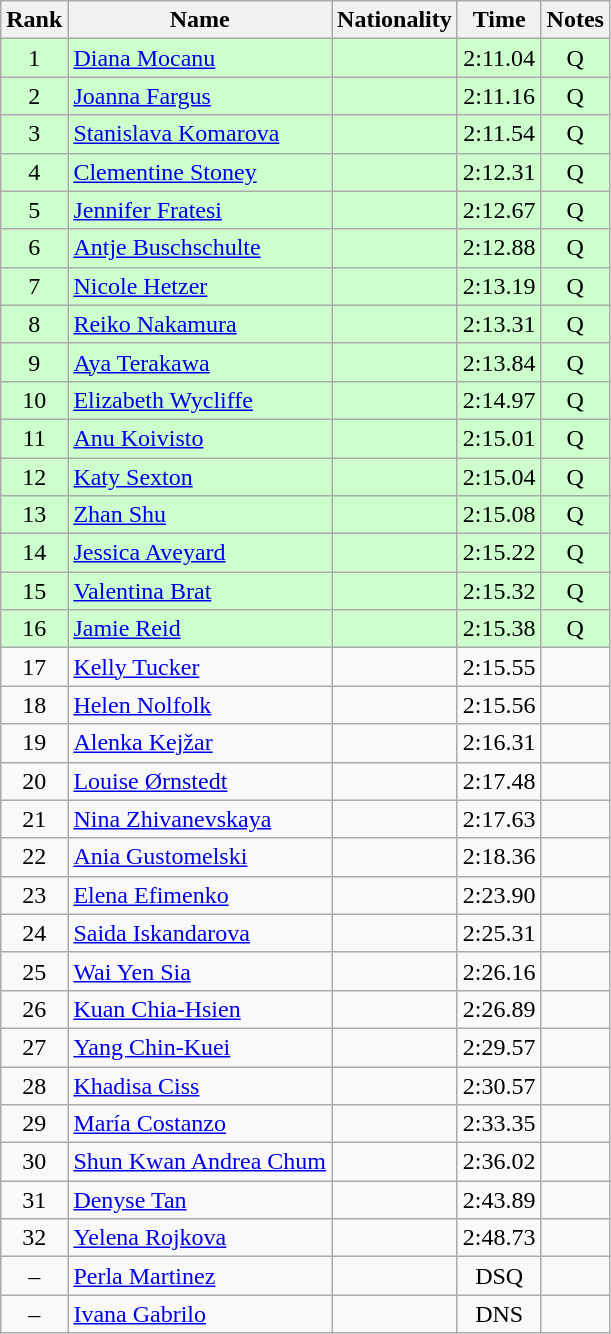<table class="wikitable sortable" style="text-align:center">
<tr>
<th>Rank</th>
<th>Name</th>
<th>Nationality</th>
<th>Time</th>
<th>Notes</th>
</tr>
<tr bgcolor=ccffcc>
<td>1</td>
<td align=left><a href='#'>Diana Mocanu</a></td>
<td align=left></td>
<td>2:11.04</td>
<td>Q</td>
</tr>
<tr bgcolor=ccffcc>
<td>2</td>
<td align=left><a href='#'>Joanna Fargus</a></td>
<td align=left></td>
<td>2:11.16</td>
<td>Q</td>
</tr>
<tr bgcolor=ccffcc>
<td>3</td>
<td align=left><a href='#'>Stanislava Komarova</a></td>
<td align=left></td>
<td>2:11.54</td>
<td>Q</td>
</tr>
<tr bgcolor=ccffcc>
<td>4</td>
<td align=left><a href='#'>Clementine Stoney</a></td>
<td align=left></td>
<td>2:12.31</td>
<td>Q</td>
</tr>
<tr bgcolor=ccffcc>
<td>5</td>
<td align=left><a href='#'>Jennifer Fratesi</a></td>
<td align=left></td>
<td>2:12.67</td>
<td>Q</td>
</tr>
<tr bgcolor=ccffcc>
<td>6</td>
<td align=left><a href='#'>Antje Buschschulte</a></td>
<td align=left></td>
<td>2:12.88</td>
<td>Q</td>
</tr>
<tr bgcolor=ccffcc>
<td>7</td>
<td align=left><a href='#'>Nicole Hetzer</a></td>
<td align=left></td>
<td>2:13.19</td>
<td>Q</td>
</tr>
<tr bgcolor=ccffcc>
<td>8</td>
<td align=left><a href='#'>Reiko Nakamura</a></td>
<td align=left></td>
<td>2:13.31</td>
<td>Q</td>
</tr>
<tr bgcolor=ccffcc>
<td>9</td>
<td align=left><a href='#'>Aya Terakawa</a></td>
<td align=left></td>
<td>2:13.84</td>
<td>Q</td>
</tr>
<tr bgcolor=ccffcc>
<td>10</td>
<td align=left><a href='#'>Elizabeth Wycliffe</a></td>
<td align=left></td>
<td>2:14.97</td>
<td>Q</td>
</tr>
<tr bgcolor=ccffcc>
<td>11</td>
<td align=left><a href='#'>Anu Koivisto</a></td>
<td align=left></td>
<td>2:15.01</td>
<td>Q</td>
</tr>
<tr bgcolor=ccffcc>
<td>12</td>
<td align=left><a href='#'>Katy Sexton</a></td>
<td align=left></td>
<td>2:15.04</td>
<td>Q</td>
</tr>
<tr bgcolor=ccffcc>
<td>13</td>
<td align=left><a href='#'>Zhan Shu</a></td>
<td align=left></td>
<td>2:15.08</td>
<td>Q</td>
</tr>
<tr bgcolor=ccffcc>
<td>14</td>
<td align=left><a href='#'>Jessica Aveyard</a></td>
<td align=left></td>
<td>2:15.22</td>
<td>Q</td>
</tr>
<tr bgcolor=ccffcc>
<td>15</td>
<td align=left><a href='#'>Valentina Brat</a></td>
<td align=left></td>
<td>2:15.32</td>
<td>Q</td>
</tr>
<tr bgcolor=ccffcc>
<td>16</td>
<td align=left><a href='#'>Jamie Reid</a></td>
<td align=left></td>
<td>2:15.38</td>
<td>Q</td>
</tr>
<tr>
<td>17</td>
<td align=left><a href='#'>Kelly Tucker</a></td>
<td align=left></td>
<td>2:15.55</td>
<td></td>
</tr>
<tr>
<td>18</td>
<td align=left><a href='#'>Helen Nolfolk</a></td>
<td align=left></td>
<td>2:15.56</td>
<td></td>
</tr>
<tr>
<td>19</td>
<td align=left><a href='#'>Alenka Kejžar</a></td>
<td align=left></td>
<td>2:16.31</td>
<td></td>
</tr>
<tr>
<td>20</td>
<td align=left><a href='#'>Louise Ørnstedt</a></td>
<td align=left></td>
<td>2:17.48</td>
<td></td>
</tr>
<tr>
<td>21</td>
<td align=left><a href='#'>Nina Zhivanevskaya</a></td>
<td align=left></td>
<td>2:17.63</td>
<td></td>
</tr>
<tr>
<td>22</td>
<td align=left><a href='#'>Ania Gustomelski</a></td>
<td align=left></td>
<td>2:18.36</td>
<td></td>
</tr>
<tr>
<td>23</td>
<td align=left><a href='#'>Elena Efimenko</a></td>
<td align=left></td>
<td>2:23.90</td>
<td></td>
</tr>
<tr>
<td>24</td>
<td align=left><a href='#'>Saida Iskandarova</a></td>
<td align=left></td>
<td>2:25.31</td>
<td></td>
</tr>
<tr>
<td>25</td>
<td align=left><a href='#'>Wai Yen Sia</a></td>
<td align=left></td>
<td>2:26.16</td>
<td></td>
</tr>
<tr>
<td>26</td>
<td align=left><a href='#'>Kuan Chia-Hsien</a></td>
<td align=left></td>
<td>2:26.89</td>
<td></td>
</tr>
<tr>
<td>27</td>
<td align=left><a href='#'>Yang Chin-Kuei</a></td>
<td align=left></td>
<td>2:29.57</td>
<td></td>
</tr>
<tr>
<td>28</td>
<td align=left><a href='#'>Khadisa Ciss</a></td>
<td align=left></td>
<td>2:30.57</td>
<td></td>
</tr>
<tr>
<td>29</td>
<td align=left><a href='#'>María Costanzo</a></td>
<td align=left></td>
<td>2:33.35</td>
<td></td>
</tr>
<tr>
<td>30</td>
<td align=left><a href='#'>Shun Kwan Andrea Chum</a></td>
<td align=left></td>
<td>2:36.02</td>
<td></td>
</tr>
<tr>
<td>31</td>
<td align=left><a href='#'>Denyse Tan</a></td>
<td align=left></td>
<td>2:43.89</td>
<td></td>
</tr>
<tr>
<td>32</td>
<td align=left><a href='#'>Yelena Rojkova</a></td>
<td align=left></td>
<td>2:48.73</td>
<td></td>
</tr>
<tr>
<td>–</td>
<td align=left><a href='#'>Perla Martinez</a></td>
<td align=left></td>
<td>DSQ</td>
<td></td>
</tr>
<tr>
<td>–</td>
<td align=left><a href='#'>Ivana Gabrilo</a></td>
<td align=left></td>
<td>DNS</td>
<td></td>
</tr>
</table>
